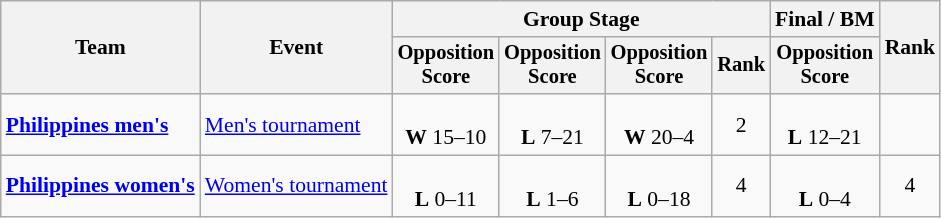<table class="wikitable" style="font-size:90%">
<tr>
<th rowspan=2>Team</th>
<th rowspan=2>Event</th>
<th colspan=4>Group Stage</th>
<th>Final / BM</th>
<th rowspan=2>Rank</th>
</tr>
<tr style="font-size:95%">
<th>Opposition<br>Score</th>
<th>Opposition<br>Score</th>
<th>Opposition<br>Score</th>
<th>Rank</th>
<th>Opposition<br>Score</th>
</tr>
<tr align=center>
<td align=left><strong><a href='#'>Philippines men's</a></strong></td>
<td align=left><a href='#'>Men's tournament</a></td>
<td> <br><strong>W</strong> 15–10</td>
<td> <br><strong>L</strong> 7–21</td>
<td> <br><strong>W</strong> 20–4</td>
<td>2</td>
<td> <br><strong>L</strong> 12–21</td>
<td></td>
</tr>
<tr align=center>
<td align=left><strong><a href='#'>Philippines women's</a></strong></td>
<td align=left><a href='#'>Women's tournament</a></td>
<td> <br><strong>L</strong> 0–11</td>
<td> <br><strong>L</strong> 1–6</td>
<td> <br><strong>L</strong> 0–18</td>
<td>4</td>
<td> <br><strong>L</strong> 0–4</td>
<td>4</td>
</tr>
</table>
